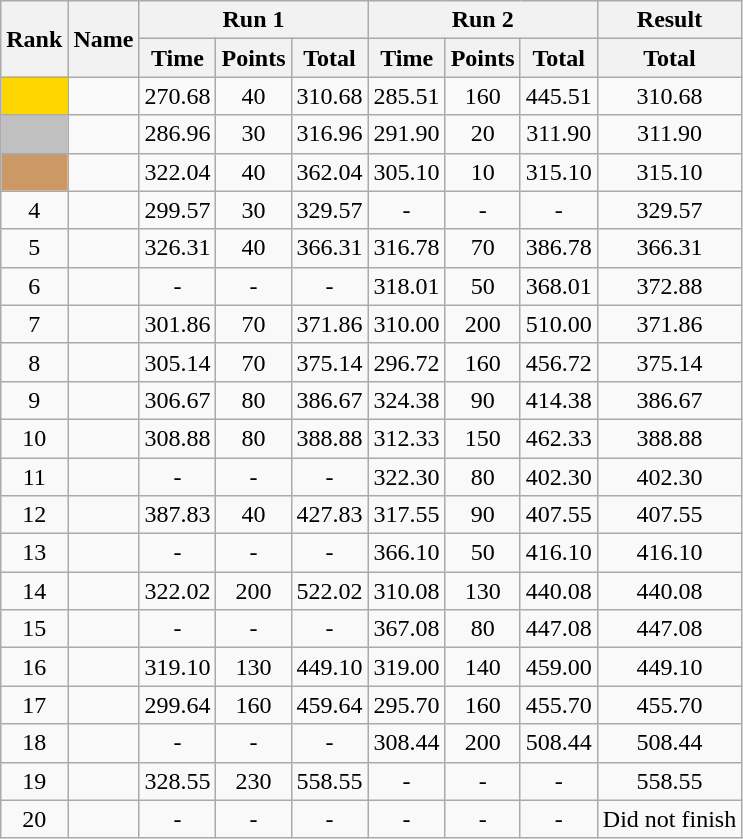<table class="wikitable" style="text-align:center">
<tr>
<th rowspan=2>Rank</th>
<th rowspan=2>Name</th>
<th colspan=3>Run 1</th>
<th colspan=3>Run 2</th>
<th>Result</th>
</tr>
<tr>
<th>Time</th>
<th>Points</th>
<th>Total</th>
<th>Time</th>
<th>Points</th>
<th>Total</th>
<th>Total</th>
</tr>
<tr>
<td bgcolor=gold></td>
<td align=left></td>
<td>270.68</td>
<td>40</td>
<td>310.68</td>
<td>285.51</td>
<td>160</td>
<td>445.51</td>
<td>310.68</td>
</tr>
<tr>
<td bgcolor=silver></td>
<td align=left></td>
<td>286.96</td>
<td>30</td>
<td>316.96</td>
<td>291.90</td>
<td>20</td>
<td>311.90</td>
<td>311.90</td>
</tr>
<tr>
<td bgcolor=cc9966></td>
<td align=left></td>
<td>322.04</td>
<td>40</td>
<td>362.04</td>
<td>305.10</td>
<td>10</td>
<td>315.10</td>
<td>315.10</td>
</tr>
<tr>
<td>4</td>
<td align=left></td>
<td>299.57</td>
<td>30</td>
<td>329.57</td>
<td>-</td>
<td>-</td>
<td>-</td>
<td>329.57</td>
</tr>
<tr>
<td>5</td>
<td align=left></td>
<td>326.31</td>
<td>40</td>
<td>366.31</td>
<td>316.78</td>
<td>70</td>
<td>386.78</td>
<td>366.31</td>
</tr>
<tr>
<td>6</td>
<td align=left></td>
<td>-</td>
<td>-</td>
<td>-</td>
<td>318.01</td>
<td>50</td>
<td>368.01</td>
<td>372.88</td>
</tr>
<tr>
<td>7</td>
<td align=left></td>
<td>301.86</td>
<td>70</td>
<td>371.86</td>
<td>310.00</td>
<td>200</td>
<td>510.00</td>
<td>371.86</td>
</tr>
<tr>
<td>8</td>
<td align=left></td>
<td>305.14</td>
<td>70</td>
<td>375.14</td>
<td>296.72</td>
<td>160</td>
<td>456.72</td>
<td>375.14</td>
</tr>
<tr>
<td>9</td>
<td align=left></td>
<td>306.67</td>
<td>80</td>
<td>386.67</td>
<td>324.38</td>
<td>90</td>
<td>414.38</td>
<td>386.67</td>
</tr>
<tr>
<td>10</td>
<td align=left></td>
<td>308.88</td>
<td>80</td>
<td>388.88</td>
<td>312.33</td>
<td>150</td>
<td>462.33</td>
<td>388.88</td>
</tr>
<tr>
<td>11</td>
<td align=left></td>
<td>-</td>
<td>-</td>
<td>-</td>
<td>322.30</td>
<td>80</td>
<td>402.30</td>
<td>402.30</td>
</tr>
<tr>
<td>12</td>
<td align=left></td>
<td>387.83</td>
<td>40</td>
<td>427.83</td>
<td>317.55</td>
<td>90</td>
<td>407.55</td>
<td>407.55</td>
</tr>
<tr>
<td>13</td>
<td align=left></td>
<td>-</td>
<td>-</td>
<td>-</td>
<td>366.10</td>
<td>50</td>
<td>416.10</td>
<td>416.10</td>
</tr>
<tr>
<td>14</td>
<td align=left></td>
<td>322.02</td>
<td>200</td>
<td>522.02</td>
<td>310.08</td>
<td>130</td>
<td>440.08</td>
<td>440.08</td>
</tr>
<tr>
<td>15</td>
<td align=left></td>
<td>-</td>
<td>-</td>
<td>-</td>
<td>367.08</td>
<td>80</td>
<td>447.08</td>
<td>447.08</td>
</tr>
<tr>
<td>16</td>
<td align=left></td>
<td>319.10</td>
<td>130</td>
<td>449.10</td>
<td>319.00</td>
<td>140</td>
<td>459.00</td>
<td>449.10</td>
</tr>
<tr>
<td>17</td>
<td align=left></td>
<td>299.64</td>
<td>160</td>
<td>459.64</td>
<td>295.70</td>
<td>160</td>
<td>455.70</td>
<td>455.70</td>
</tr>
<tr>
<td>18</td>
<td align=left></td>
<td>-</td>
<td>-</td>
<td>-</td>
<td>308.44</td>
<td>200</td>
<td>508.44</td>
<td>508.44</td>
</tr>
<tr>
<td>19</td>
<td align=left></td>
<td>328.55</td>
<td>230</td>
<td>558.55</td>
<td>-</td>
<td>-</td>
<td>-</td>
<td>558.55</td>
</tr>
<tr>
<td>20</td>
<td align=left></td>
<td>-</td>
<td>-</td>
<td>-</td>
<td>-</td>
<td>-</td>
<td>-</td>
<td>Did not finish</td>
</tr>
</table>
